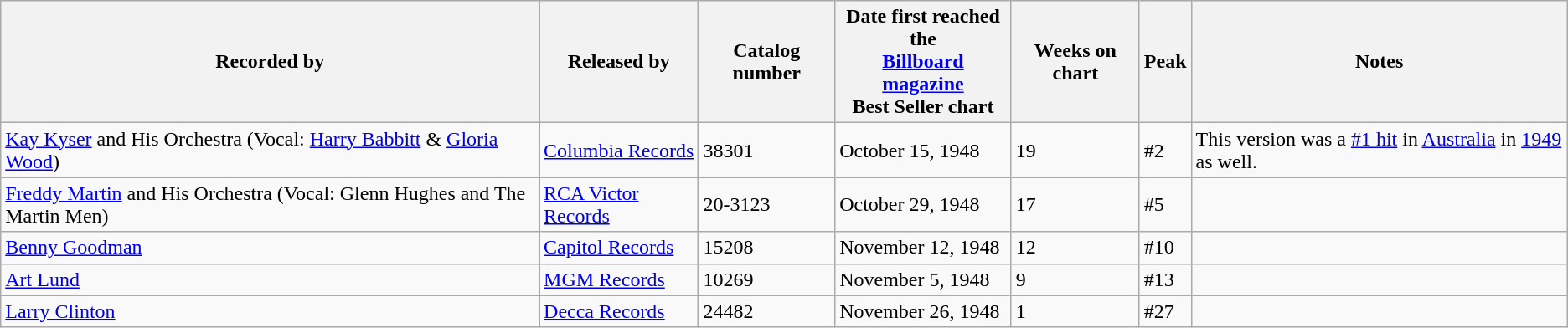<table class="wikitable">
<tr>
<th>Recorded by</th>
<th>Released by</th>
<th>Catalog number</th>
<th>Date first reached the<br><a href='#'>Billboard magazine</a><br>Best Seller chart</th>
<th>Weeks on chart</th>
<th>Peak</th>
<th>Notes</th>
</tr>
<tr>
<td><a href='#'>Kay Kyser</a> and His Orchestra (Vocal: <a href='#'>Harry Babbitt</a> & <a href='#'>Gloria Wood</a>)</td>
<td><a href='#'>Columbia Records</a></td>
<td>38301</td>
<td>October 15, 1948</td>
<td>19</td>
<td>#2</td>
<td> This version was a <a href='#'>#1 hit</a> in <a href='#'>Australia</a> in <a href='#'>1949</a> as well.</td>
</tr>
<tr>
<td><a href='#'>Freddy Martin</a> and His Orchestra (Vocal: Glenn Hughes and The Martin Men)</td>
<td><a href='#'>RCA Victor Records</a></td>
<td>20-3123</td>
<td>October 29, 1948</td>
<td>17</td>
<td>#5</td>
<td></td>
</tr>
<tr>
<td><a href='#'>Benny Goodman</a></td>
<td><a href='#'>Capitol Records</a></td>
<td>15208</td>
<td>November 12, 1948</td>
<td>12</td>
<td>#10</td>
<td></td>
</tr>
<tr>
<td><a href='#'>Art Lund</a></td>
<td><a href='#'>MGM Records</a></td>
<td>10269</td>
<td>November 5, 1948</td>
<td>9</td>
<td>#13</td>
<td></td>
</tr>
<tr>
<td><a href='#'>Larry Clinton</a></td>
<td><a href='#'>Decca Records</a></td>
<td>24482</td>
<td>November 26, 1948</td>
<td>1</td>
<td>#27</td>
<td></td>
</tr>
</table>
